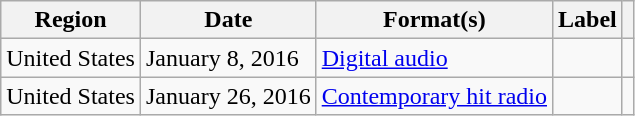<table class="wikitable plainrowheaders">
<tr>
<th scope="col">Region</th>
<th scope="col">Date</th>
<th scope="col">Format(s)</th>
<th scope="col">Label</th>
<th scope="col"></th>
</tr>
<tr>
<td>United States</td>
<td>January 8, 2016</td>
<td><a href='#'>Digital audio</a></td>
<td></td>
<td style="text-align:center;"></td>
</tr>
<tr>
<td>United States</td>
<td>January 26, 2016</td>
<td><a href='#'>Contemporary hit radio</a></td>
<td></td>
<td style="text-align:center;"></td>
</tr>
</table>
